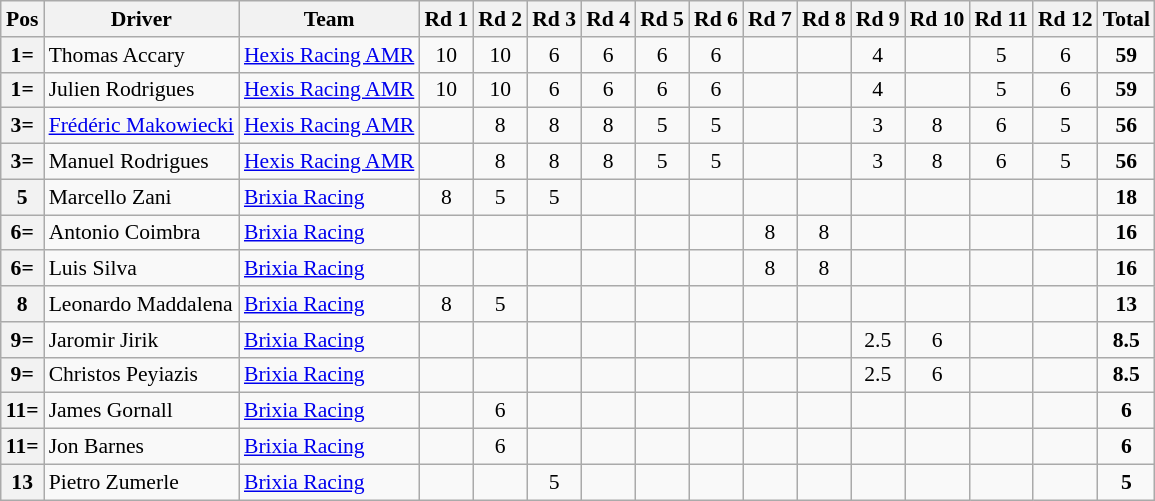<table class="wikitable" style="font-size: 90%;">
<tr>
<th>Pos</th>
<th>Driver</th>
<th>Team</th>
<th>Rd 1</th>
<th>Rd 2</th>
<th>Rd 3</th>
<th>Rd 4</th>
<th>Rd 5</th>
<th>Rd 6</th>
<th>Rd 7</th>
<th>Rd 8</th>
<th>Rd 9</th>
<th>Rd 10</th>
<th>Rd 11</th>
<th>Rd 12</th>
<th>Total</th>
</tr>
<tr>
<th>1=</th>
<td> Thomas Accary</td>
<td> <a href='#'>Hexis Racing AMR</a></td>
<td align=center>10</td>
<td align=center>10</td>
<td align=center>6</td>
<td align=center>6</td>
<td align=center>6</td>
<td align=center>6</td>
<td></td>
<td></td>
<td align=center>4</td>
<td></td>
<td align=center>5</td>
<td align=center>6</td>
<td align=center><strong>59</strong></td>
</tr>
<tr>
<th>1=</th>
<td> Julien Rodrigues</td>
<td> <a href='#'>Hexis Racing AMR</a></td>
<td align=center>10</td>
<td align=center>10</td>
<td align=center>6</td>
<td align=center>6</td>
<td align=center>6</td>
<td align=center>6</td>
<td></td>
<td></td>
<td align=center>4</td>
<td></td>
<td align=center>5</td>
<td align=center>6</td>
<td align=center><strong>59</strong></td>
</tr>
<tr>
<th>3=</th>
<td> <a href='#'>Frédéric Makowiecki</a></td>
<td> <a href='#'>Hexis Racing AMR</a></td>
<td></td>
<td align=center>8</td>
<td align=center>8</td>
<td align=center>8</td>
<td align=center>5</td>
<td align=center>5</td>
<td></td>
<td></td>
<td align=center>3</td>
<td align=center>8</td>
<td align=center>6</td>
<td align=center>5</td>
<td align=center><strong>56</strong></td>
</tr>
<tr>
<th>3=</th>
<td> Manuel Rodrigues</td>
<td> <a href='#'>Hexis Racing AMR</a></td>
<td></td>
<td align=center>8</td>
<td align=center>8</td>
<td align=center>8</td>
<td align=center>5</td>
<td align=center>5</td>
<td></td>
<td></td>
<td align=center>3</td>
<td align=center>8</td>
<td align=center>6</td>
<td align=center>5</td>
<td align=center><strong>56</strong></td>
</tr>
<tr>
<th>5</th>
<td> Marcello Zani</td>
<td> <a href='#'>Brixia Racing</a></td>
<td align=center>8</td>
<td align=center>5</td>
<td align=center>5</td>
<td></td>
<td></td>
<td></td>
<td></td>
<td></td>
<td></td>
<td></td>
<td></td>
<td></td>
<td align=center><strong>18</strong></td>
</tr>
<tr>
<th>6=</th>
<td> Antonio Coimbra</td>
<td> <a href='#'>Brixia Racing</a></td>
<td></td>
<td></td>
<td></td>
<td></td>
<td></td>
<td></td>
<td align=center>8</td>
<td align=center>8</td>
<td></td>
<td></td>
<td></td>
<td></td>
<td align=center><strong>16</strong></td>
</tr>
<tr>
<th>6=</th>
<td> Luis Silva</td>
<td> <a href='#'>Brixia Racing</a></td>
<td></td>
<td></td>
<td></td>
<td></td>
<td></td>
<td></td>
<td align=center>8</td>
<td align=center>8</td>
<td></td>
<td></td>
<td></td>
<td></td>
<td align=center><strong>16</strong></td>
</tr>
<tr>
<th>8</th>
<td> Leonardo Maddalena</td>
<td> <a href='#'>Brixia Racing</a></td>
<td align=center>8</td>
<td align=center>5</td>
<td></td>
<td></td>
<td></td>
<td></td>
<td></td>
<td></td>
<td></td>
<td></td>
<td></td>
<td></td>
<td align=center><strong>13</strong></td>
</tr>
<tr>
<th>9=</th>
<td> Jaromir Jirik</td>
<td> <a href='#'>Brixia Racing</a></td>
<td></td>
<td></td>
<td></td>
<td></td>
<td></td>
<td></td>
<td></td>
<td></td>
<td align=center>2.5</td>
<td align=center>6</td>
<td></td>
<td></td>
<td align=center><strong>8.5</strong></td>
</tr>
<tr>
<th>9=</th>
<td> Christos Peyiazis</td>
<td> <a href='#'>Brixia Racing</a></td>
<td></td>
<td></td>
<td></td>
<td></td>
<td></td>
<td></td>
<td></td>
<td></td>
<td align=center>2.5</td>
<td align=center>6</td>
<td></td>
<td></td>
<td align=center><strong>8.5</strong></td>
</tr>
<tr>
<th>11=</th>
<td> James Gornall</td>
<td> <a href='#'>Brixia Racing</a></td>
<td></td>
<td align=center>6</td>
<td></td>
<td></td>
<td></td>
<td></td>
<td></td>
<td></td>
<td></td>
<td></td>
<td></td>
<td></td>
<td align=center><strong>6</strong></td>
</tr>
<tr>
<th>11=</th>
<td> Jon Barnes</td>
<td> <a href='#'>Brixia Racing</a></td>
<td></td>
<td align=center>6</td>
<td></td>
<td></td>
<td></td>
<td></td>
<td></td>
<td></td>
<td></td>
<td></td>
<td></td>
<td></td>
<td align=center><strong>6</strong></td>
</tr>
<tr>
<th>13</th>
<td> Pietro Zumerle</td>
<td> <a href='#'>Brixia Racing</a></td>
<td></td>
<td></td>
<td align=center>5</td>
<td></td>
<td></td>
<td></td>
<td></td>
<td></td>
<td></td>
<td></td>
<td></td>
<td></td>
<td align=center><strong>5</strong></td>
</tr>
</table>
